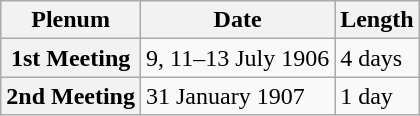<table class="wikitable sortable plainrowheaders">
<tr>
<th scope="col">Plenum</th>
<th scope="col">Date</th>
<th scope="col">Length</th>
</tr>
<tr>
<th scope="row">1st Meeting</th>
<td data-sort-value="1">9, 11–13 July 1906</td>
<td>4 days</td>
</tr>
<tr>
<th scope="row">2nd Meeting</th>
<td data-sort-value="2">31 January 1907</td>
<td>1 day</td>
</tr>
</table>
